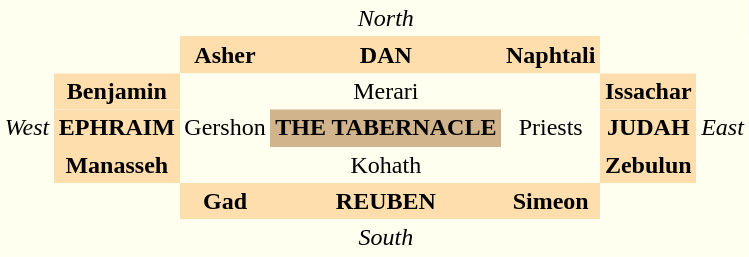<table class="wikitable" align=left style="text-align:center; border:1px white;">
<tr>
<td style="border:1px white; background:Ivory;"></td>
<td style="border:1px white; background:Ivory;"></td>
<td style="border:1px white; background:Ivory;"></td>
<td style="border:1px white; background:Ivory;"><em>North</em></td>
<td style="border:1px white; background:Ivory;"></td>
<td style="border:1px white; background:Ivory;"></td>
<td style="border:1px white; background:Ivory;"></td>
</tr>
<tr style="border:1px white; background:Ivory;">
<td style="border:1px white; background:Ivory;"></td>
<td style="border:1px white; background:Ivory;"></td>
<td style="border:1px white; background:Navajowhite;"><strong>Asher</strong></td>
<td style="border:1px white; background:Navajowhite;"><strong>DAN</strong></td>
<td style="border:1px white; background:Navajowhite;"><strong>Naphtali</strong></td>
<td style="border:1px white; background:Ivory;"></td>
<td style="border:1px white; background:Ivory;"></td>
</tr>
<tr style="border:1px white; background:Ivory;" |>
<td style="border:1px white; background:Ivory;"></td>
<td style="border:1px white; background:Navajowhite;"><strong>Benjamin</strong></td>
<td style="border:1px white; background:Ivory;"></td>
<td style="border:1px white; background:Ivory;">Merari</td>
<td style="border:1px white; background:Ivory;"></td>
<td style="border:1px white; background:Navajowhite;"><strong>Issachar</strong></td>
<td style="border:1px white; background:Ivory;"></td>
</tr>
<tr style="border:1px white; background:Ivory;" |>
<td style="border:1px white; background:Ivory;"><em>West</em></td>
<td style="border:1px white; background:Navajowhite;"><strong>EPHRAIM</strong></td>
<td style="border:1px white; background:Ivory;">Gershon</td>
<td style="border:1px white; background:tan;"><strong>THE TABERNACLE</strong></td>
<td style="border:1px white; background:Ivory;">Priests</td>
<td style="border:1px white; background:Navajowhite;"><strong>JUDAH</strong></td>
<td style="border:1px white; background:Ivory;"><em>East</em></td>
</tr>
<tr style="border:1px white; background:Ivory;" |>
<td style="border:1px white; background:Ivory;"></td>
<td style="border:1px white; background:Navajowhite;"><strong>Manasseh</strong></td>
<td style="border:1px white; background:Ivory;"></td>
<td style="border:1px white; background:Ivory;">Kohath</td>
<td style="border:1px white; background:Ivory;"></td>
<td style="border:1px white; background:Navajowhite;"><strong>Zebulun</strong></td>
<td style="border:1px white; background:Ivory;"></td>
</tr>
<tr style="border:1px white; background:Ivory;" |>
<td style="border:1px white; background:Ivory;"></td>
<td style="border:1px white; background:Ivory;"></td>
<td style="border:1px white; background:Navajowhite;"><strong>Gad</strong></td>
<td style="border:1px white; background:Navajowhite;"><strong>REUBEN</strong></td>
<td style="border:1px white; background:Navajowhite;"><strong>Simeon</strong></td>
<td style="border:1px white; background:Ivory;"></td>
<td style="border:1px white; background:Ivory;"></td>
</tr>
<tr style="border:1px white; background:Ivory;" |>
<td style="border:1px white; background:Ivory;"></td>
<td style="border:1px white; background:Ivory;"></td>
<td style="border:1px white; background:Ivory;"></td>
<td style="border:1px white; background:Ivory;"><em>South</em></td>
<td style="border:1px white; background:Ivory;"></td>
<td style="border:1px white; background:Ivory;"></td>
<td style="border:1px white; background:Ivory;"></td>
</tr>
</table>
